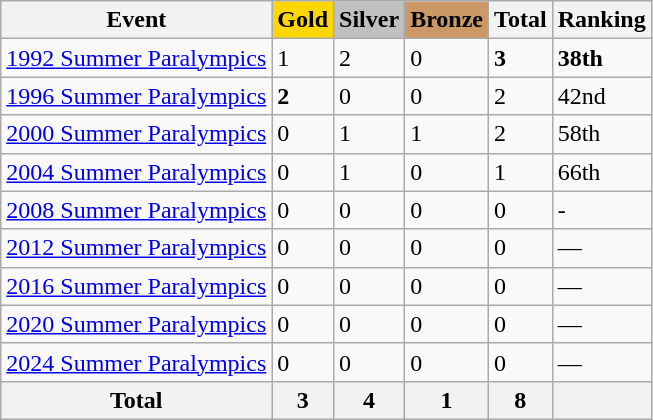<table class="wikitable">
<tr>
<th>Event</th>
<td style="background:gold; font-weight:bold;">Gold</td>
<td style="background:silver; font-weight:bold;">Silver</td>
<td style="background:#cc9966; font-weight:bold;">Bronze</td>
<th>Total</th>
<th>Ranking</th>
</tr>
<tr>
<td><a href='#'>1992 Summer Paralympics</a></td>
<td>1</td>
<td>2</td>
<td>0</td>
<td><strong>3</strong></td>
<td><strong>38th</strong></td>
</tr>
<tr>
<td><a href='#'>1996 Summer Paralympics</a></td>
<td><strong>2</strong></td>
<td>0</td>
<td>0</td>
<td>2</td>
<td>42nd</td>
</tr>
<tr>
<td><a href='#'>2000 Summer Paralympics</a></td>
<td>0</td>
<td>1</td>
<td>1</td>
<td>2</td>
<td>58th</td>
</tr>
<tr>
<td><a href='#'>2004 Summer Paralympics</a></td>
<td>0</td>
<td>1</td>
<td>0</td>
<td>1</td>
<td>66th</td>
</tr>
<tr>
<td><a href='#'>2008 Summer Paralympics</a></td>
<td>0</td>
<td>0</td>
<td>0</td>
<td>0</td>
<td>-</td>
</tr>
<tr>
<td><a href='#'>2012 Summer Paralympics</a></td>
<td>0</td>
<td>0</td>
<td>0</td>
<td>0</td>
<td>—</td>
</tr>
<tr>
<td><a href='#'>2016 Summer Paralympics</a></td>
<td>0</td>
<td>0</td>
<td>0</td>
<td>0</td>
<td>—</td>
</tr>
<tr>
<td><a href='#'>2020 Summer Paralympics</a></td>
<td>0</td>
<td>0</td>
<td>0</td>
<td>0</td>
<td>—</td>
</tr>
<tr>
<td><a href='#'>2024 Summer Paralympics</a></td>
<td>0</td>
<td>0</td>
<td>0</td>
<td>0</td>
<td>—</td>
</tr>
<tr>
<th>Total</th>
<th>3</th>
<th>4</th>
<th>1</th>
<th>8</th>
<th></th>
</tr>
</table>
